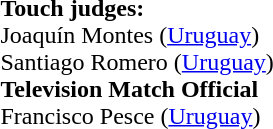<table style="width:100%">
<tr>
<td><br><strong>Touch judges:</strong>
<br> Joaquín Montes (<a href='#'>Uruguay</a>)
<br> Santiago Romero (<a href='#'>Uruguay</a>)
<br><strong>Television Match Official</strong>
<br> Francisco Pesce (<a href='#'>Uruguay</a>)</td>
</tr>
</table>
